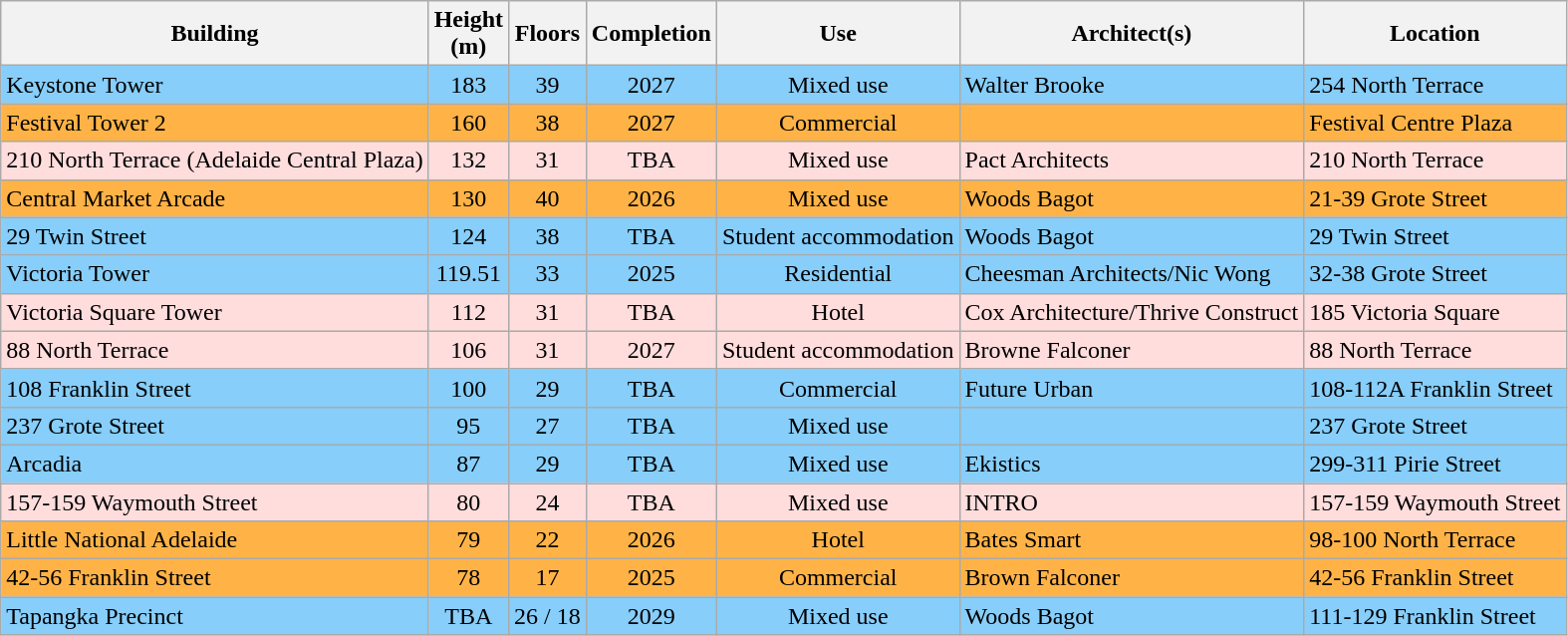<table class="wikitable">
<tr>
<th>Building</th>
<th>Height<br>(m)</th>
<th>Floors</th>
<th>Completion</th>
<th>Use</th>
<th>Architect(s)</th>
<th>Location</th>
</tr>
<tr style="background:#87CEFA">
<td>Keystone Tower</td>
<td align="center">183</td>
<td align="center">39</td>
<td align="center">2027</td>
<td align="center">Mixed use</td>
<td>Walter Brooke</td>
<td>254 North Terrace</td>
</tr>
<tr style=background:#FFB347;">
<td>Festival Tower 2</td>
<td align="center">160</td>
<td align="center">38</td>
<td align="center">2027</td>
<td align="center">Commercial</td>
<td></td>
<td>Festival Centre Plaza</td>
</tr>
<tr style="background:#fdd;">
<td>210 North Terrace (Adelaide Central Plaza)</td>
<td align="center">132</td>
<td align="center">31</td>
<td align="center">TBA</td>
<td align="center">Mixed use</td>
<td>Pact Architects</td>
<td>210 North Terrace</td>
</tr>
<tr style="background:#FFB347;">
<td>Central Market Arcade</td>
<td align="center">130</td>
<td align="center">40</td>
<td align="center">2026</td>
<td align="center">Mixed use</td>
<td>Woods Bagot</td>
<td>21-39 Grote Street</td>
</tr>
<tr style="background:#87CEFA;">
<td>29 Twin Street</td>
<td align="center">124</td>
<td align="center">38</td>
<td align="center">TBA</td>
<td align="center">Student accommodation</td>
<td>Woods Bagot</td>
<td>29 Twin Street</td>
</tr>
<tr style="background:#87CEFA;">
<td>Victoria Tower</td>
<td align="center">119.51</td>
<td align="center">33</td>
<td align="center">2025</td>
<td align="center">Residential</td>
<td>Cheesman Architects/Nic Wong</td>
<td>32-38 Grote Street</td>
</tr>
<tr style="background:#fdd;">
<td>Victoria Square Tower</td>
<td align="center">112</td>
<td align="center">31</td>
<td align="center">TBA</td>
<td align="center">Hotel</td>
<td>Cox Architecture/Thrive Construct</td>
<td>185 Victoria Square</td>
</tr>
<tr style="background:#fdd;">
<td>88 North Terrace</td>
<td align="center">106</td>
<td align="center">31</td>
<td align="center">2027</td>
<td align="center">Student accommodation</td>
<td>Browne Falconer</td>
<td>88 North Terrace</td>
</tr>
<tr style="background:#87CEFA">
<td>108 Franklin Street</td>
<td align="center">100</td>
<td align="center">29</td>
<td align="center">TBA</td>
<td align="center">Commercial</td>
<td>Future Urban</td>
<td>108-112A Franklin Street</td>
</tr>
<tr style="background:#87CEFA;">
<td>237 Grote Street</td>
<td align="center">95</td>
<td align="center">27</td>
<td align="center">TBA</td>
<td align="center">Mixed use</td>
<td></td>
<td>237 Grote Street</td>
</tr>
<tr style="background:#87CEFA;">
<td>Arcadia</td>
<td align="center">87</td>
<td align="center">29</td>
<td align="center">TBA</td>
<td align="center">Mixed use</td>
<td>Ekistics</td>
<td>299-311 Pirie Street</td>
</tr>
<tr style="background:#fdd;">
<td>157-159 Waymouth Street</td>
<td align="center">80</td>
<td align="center">24</td>
<td align="center">TBA</td>
<td align="center">Mixed use</td>
<td>INTRO</td>
<td>157-159 Waymouth Street</td>
</tr>
<tr style="background:#FFB347;">
<td>Little National Adelaide</td>
<td align="center">79</td>
<td align="center">22</td>
<td align="center">2026</td>
<td align="center">Hotel</td>
<td>Bates Smart</td>
<td>98-100 North Terrace</td>
</tr>
<tr style="background:#FFB347;">
<td>42-56 Franklin Street</td>
<td align="center">78</td>
<td align="center">17</td>
<td align="center">2025</td>
<td align="center">Commercial</td>
<td>Brown Falconer</td>
<td>42-56 Franklin Street</td>
</tr>
<tr style="background:#87CEFA">
<td>Tapangka Precinct</td>
<td align="center">TBA</td>
<td align="center">26 / 18</td>
<td align="center">2029</td>
<td align="center">Mixed use</td>
<td>Woods Bagot</td>
<td>111-129 Franklin Street</td>
</tr>
</table>
